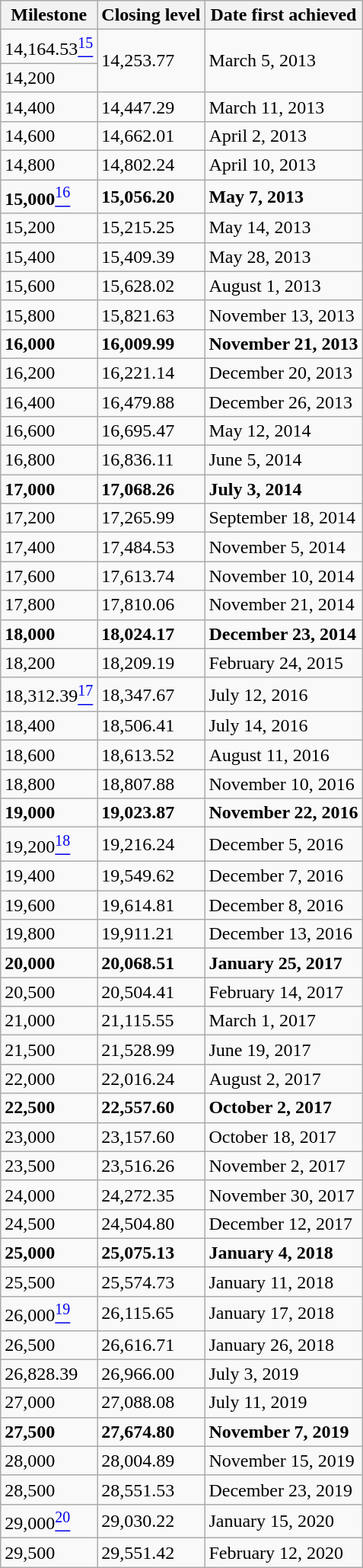<table class="wikitable">
<tr>
<th>Milestone</th>
<th>Closing level</th>
<th>Date first achieved</th>
</tr>
<tr>
<td>14,164.53<a href='#'><sup>15</sup></a></td>
<td rowspan="2">14,253.77</td>
<td rowspan="2">March 5, 2013</td>
</tr>
<tr>
<td>14,200</td>
</tr>
<tr>
<td>14,400</td>
<td>14,447.29</td>
<td>March 11, 2013</td>
</tr>
<tr>
<td>14,600</td>
<td>14,662.01</td>
<td>April 2, 2013</td>
</tr>
<tr>
<td>14,800</td>
<td>14,802.24</td>
<td>April 10, 2013</td>
</tr>
<tr>
<td><strong>15,000</strong><a href='#'><sup>16</sup></a></td>
<td><strong>15,056.20</strong></td>
<td><strong>May 7, 2013</strong></td>
</tr>
<tr>
<td>15,200</td>
<td>15,215.25</td>
<td>May 14, 2013</td>
</tr>
<tr>
<td>15,400</td>
<td>15,409.39</td>
<td>May 28, 2013</td>
</tr>
<tr>
<td>15,600</td>
<td>15,628.02</td>
<td>August 1, 2013</td>
</tr>
<tr>
<td>15,800</td>
<td>15,821.63</td>
<td>November 13, 2013</td>
</tr>
<tr>
<td><strong>16,000</strong></td>
<td><strong>16,009.99</strong></td>
<td><strong>November 21, 2013</strong></td>
</tr>
<tr>
<td>16,200</td>
<td>16,221.14</td>
<td>December 20, 2013</td>
</tr>
<tr>
<td>16,400</td>
<td>16,479.88</td>
<td>December 26, 2013</td>
</tr>
<tr>
<td>16,600</td>
<td>16,695.47</td>
<td>May 12, 2014</td>
</tr>
<tr>
<td>16,800</td>
<td>16,836.11</td>
<td>June 5, 2014</td>
</tr>
<tr>
<td><strong>17,000</strong></td>
<td><strong>17,068.26</strong></td>
<td><strong>July 3, 2014</strong></td>
</tr>
<tr>
<td>17,200</td>
<td>17,265.99</td>
<td>September 18, 2014</td>
</tr>
<tr>
<td>17,400</td>
<td>17,484.53</td>
<td>November 5, 2014</td>
</tr>
<tr>
<td>17,600</td>
<td>17,613.74</td>
<td>November 10, 2014</td>
</tr>
<tr>
<td>17,800</td>
<td>17,810.06</td>
<td>November 21, 2014</td>
</tr>
<tr>
<td><strong>18,000</strong></td>
<td><strong>18,024.17</strong></td>
<td><strong>December 23, 2014</strong></td>
</tr>
<tr>
<td>18,200</td>
<td>18,209.19</td>
<td>February 24, 2015</td>
</tr>
<tr>
<td>18,312.39<a href='#'><sup>17</sup></a></td>
<td rowspan="1">18,347.67</td>
<td rowspan="1">July 12, 2016</td>
</tr>
<tr>
<td>18,400</td>
<td>18,506.41</td>
<td>July 14, 2016</td>
</tr>
<tr>
<td>18,600</td>
<td>18,613.52</td>
<td>August 11, 2016</td>
</tr>
<tr>
<td>18,800</td>
<td>18,807.88</td>
<td>November 10, 2016</td>
</tr>
<tr>
<td><strong>19,000</strong></td>
<td><strong>19,023.87</strong></td>
<td><strong>November 22, 2016</strong></td>
</tr>
<tr>
<td>19,200<a href='#'><sup>18</sup></a></td>
<td>19,216.24</td>
<td>December 5, 2016</td>
</tr>
<tr>
<td>19,400</td>
<td>19,549.62</td>
<td>December 7, 2016</td>
</tr>
<tr>
<td>19,600</td>
<td>19,614.81</td>
<td>December 8, 2016</td>
</tr>
<tr>
<td>19,800</td>
<td>19,911.21</td>
<td>December 13, 2016</td>
</tr>
<tr>
<td><strong>20,000</strong></td>
<td><strong>20,068.51</strong></td>
<td><strong>January 25, 2017</strong></td>
</tr>
<tr>
<td>20,500</td>
<td>20,504.41</td>
<td>February 14, 2017</td>
</tr>
<tr>
<td>21,000</td>
<td>21,115.55</td>
<td>March 1, 2017</td>
</tr>
<tr>
<td>21,500</td>
<td>21,528.99</td>
<td>June 19, 2017</td>
</tr>
<tr>
<td>22,000</td>
<td>22,016.24</td>
<td>August 2, 2017</td>
</tr>
<tr>
<td><strong>22,500</strong></td>
<td><strong>22,557.60</strong></td>
<td><strong>October 2, 2017</strong></td>
</tr>
<tr>
<td>23,000</td>
<td>23,157.60</td>
<td>October 18, 2017</td>
</tr>
<tr>
<td>23,500</td>
<td>23,516.26</td>
<td>November 2, 2017</td>
</tr>
<tr>
<td>24,000</td>
<td>24,272.35</td>
<td>November 30, 2017</td>
</tr>
<tr>
<td>24,500</td>
<td>24,504.80</td>
<td>December 12, 2017</td>
</tr>
<tr>
<td><strong>25,000</strong></td>
<td><strong>25,075.13</strong></td>
<td><strong>January 4, 2018</strong></td>
</tr>
<tr>
<td>25,500</td>
<td>25,574.73</td>
<td>January 11, 2018</td>
</tr>
<tr>
<td>26,000<a href='#'><sup>19</sup></a></td>
<td>26,115.65</td>
<td>January 17, 2018</td>
</tr>
<tr>
<td>26,500</td>
<td>26,616.71</td>
<td>January 26, 2018</td>
</tr>
<tr>
<td>26,828.39</td>
<td>26,966.00</td>
<td>July 3, 2019</td>
</tr>
<tr>
<td>27,000</td>
<td>27,088.08</td>
<td>July 11, 2019</td>
</tr>
<tr>
<td><strong>27,500</strong></td>
<td><strong>27,674.80</strong></td>
<td><strong>November 7, 2019</strong></td>
</tr>
<tr>
<td>28,000</td>
<td>28,004.89</td>
<td>November 15, 2019</td>
</tr>
<tr>
<td>28,500</td>
<td>28,551.53</td>
<td>December 23, 2019</td>
</tr>
<tr>
<td>29,000<a href='#'><sup>20</sup></a></td>
<td>29,030.22</td>
<td>January 15, 2020</td>
</tr>
<tr>
<td>29,500</td>
<td>29,551.42</td>
<td>February 12, 2020</td>
</tr>
</table>
